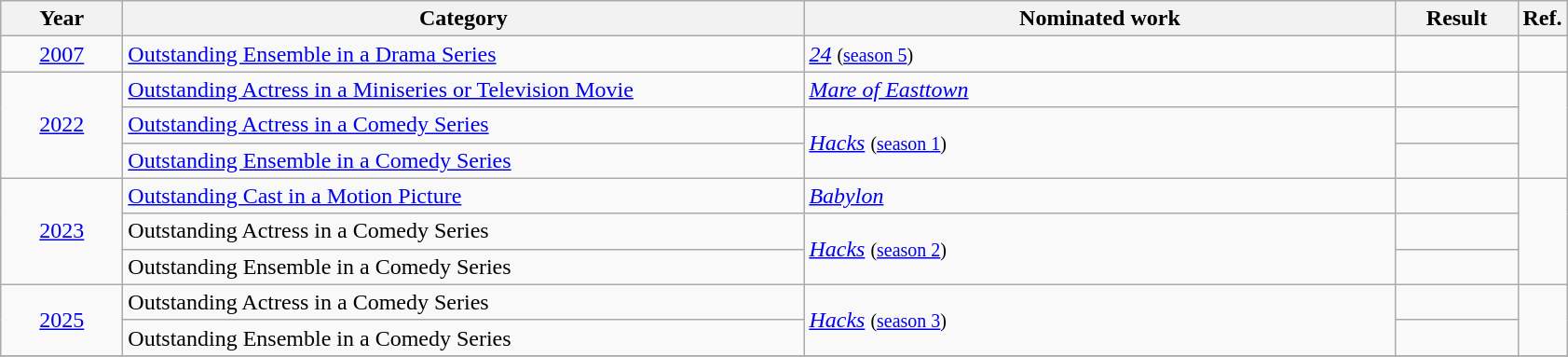<table class=wikitable>
<tr>
<th scope="col" style="width:5em;">Year</th>
<th scope="col" style="width:30em;">Category</th>
<th scope="col" style="width:26em;">Nominated work</th>
<th scope="col" style="width:5em;">Result</th>
<th>Ref.</th>
</tr>
<tr>
<td style="text-align:center;"><a href='#'>2007</a></td>
<td><a href='#'>Outstanding Ensemble in a Drama Series</a></td>
<td><em><a href='#'>24</a></em> <small> (<a href='#'>season 5</a>) </small></td>
<td></td>
<td style="text-align:center;"></td>
</tr>
<tr>
<td rowspan="3" style="text-align:center;"><a href='#'>2022</a></td>
<td><a href='#'>Outstanding Actress in a Miniseries or Television Movie</a></td>
<td><em><a href='#'>Mare of Easttown</a></em></td>
<td></td>
<td style="text-align:center;", rowspan="3"></td>
</tr>
<tr>
<td><a href='#'>Outstanding Actress in a Comedy Series</a></td>
<td rowspan="2"><em><a href='#'>Hacks</a></em> <small> (<a href='#'>season 1</a>) </small></td>
<td></td>
</tr>
<tr>
<td><a href='#'>Outstanding Ensemble in a Comedy Series</a></td>
<td></td>
</tr>
<tr>
<td rowspan="3" style="text-align:center;"><a href='#'>2023</a></td>
<td><a href='#'>Outstanding Cast in a Motion Picture</a></td>
<td><em><a href='#'>Babylon</a></em></td>
<td></td>
<td style="text-align:center;", rowspan="3"></td>
</tr>
<tr>
<td>Outstanding Actress in a Comedy Series</td>
<td rowspan="2"><em><a href='#'>Hacks</a></em> <small> (<a href='#'>season 2</a>) </small></td>
<td></td>
</tr>
<tr>
<td>Outstanding Ensemble in a Comedy Series</td>
<td></td>
</tr>
<tr>
<td rowspan="2" style="text-align:center;"><a href='#'>2025</a></td>
<td>Outstanding Actress in a Comedy Series</td>
<td rowspan="2"><em><a href='#'>Hacks</a></em> <small> (<a href='#'>season 3</a>) </small></td>
<td></td>
<td style="text-align:center;", rowspan="2"></td>
</tr>
<tr>
<td>Outstanding Ensemble in a Comedy Series</td>
<td></td>
</tr>
<tr>
</tr>
</table>
